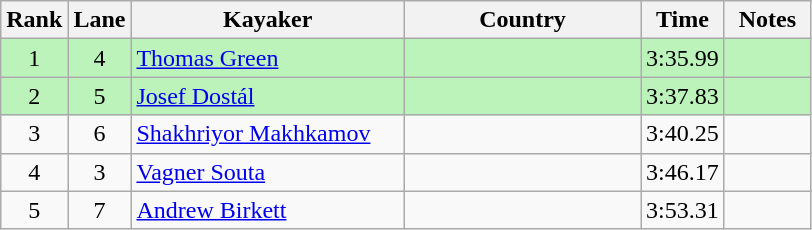<table class="wikitable sortable" style="text-align:center;">
<tr>
<th width=30>Rank</th>
<th width=30>Lane</th>
<th width=175>Kayaker</th>
<th width=150>Country</th>
<th width=30>Time</th>
<th width=50>Notes</th>
</tr>
<tr bgcolor=bbf3bb>
<td>1</td>
<td>4</td>
<td align=left><a href='#'>Thomas Green</a></td>
<td align=left></td>
<td>3:35.99</td>
<td></td>
</tr>
<tr bgcolor=bbf3bb>
<td>2</td>
<td>5</td>
<td align=left><a href='#'>Josef Dostál</a></td>
<td align=left></td>
<td>3:37.83</td>
<td></td>
</tr>
<tr>
<td>3</td>
<td>6</td>
<td align=left><a href='#'>Shakhriyor Makhkamov</a></td>
<td align=left></td>
<td>3:40.25</td>
<td></td>
</tr>
<tr>
<td>4</td>
<td>3</td>
<td align=left><a href='#'>Vagner Souta</a></td>
<td align=left></td>
<td>3:46.17</td>
<td></td>
</tr>
<tr>
<td>5</td>
<td>7</td>
<td align=left><a href='#'>Andrew Birkett</a></td>
<td align=left></td>
<td>3:53.31</td>
<td></td>
</tr>
</table>
